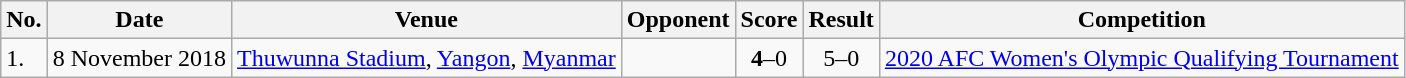<table class="wikitable">
<tr>
<th>No.</th>
<th>Date</th>
<th>Venue</th>
<th>Opponent</th>
<th>Score</th>
<th>Result</th>
<th>Competition</th>
</tr>
<tr>
<td>1.</td>
<td>8 November 2018</td>
<td><a href='#'>Thuwunna Stadium</a>, <a href='#'>Yangon</a>, <a href='#'>Myanmar</a></td>
<td></td>
<td align=center><strong>4</strong>–0</td>
<td align=center>5–0</td>
<td><a href='#'>2020 AFC Women's Olympic Qualifying Tournament</a></td>
</tr>
</table>
